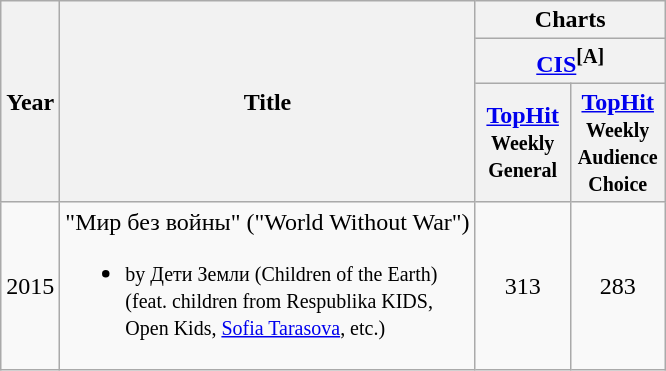<table class="wikitable">
<tr>
<th rowspan="3">Year</th>
<th rowspan="3">Title</th>
<th colspan="2">Charts</th>
</tr>
<tr>
<th colspan="2" align="center"><a href='#'>CIS</a><sup>[A]</sup></th>
</tr>
<tr>
<th style="width:3.5em;"><a href='#'>TopHit</a><br><small>Weekly<br>General</small><br></th>
<th style="width:3.5em;"><a href='#'>TopHit</a><br><small>Weekly<br>Audience<br>Choice</small><br></th>
</tr>
<tr>
<td align="center">2015</td>
<td>"Мир без войны" ("World Without War")<br><ul><li><small>by Дети Земли (Children of the Earth)<br>(feat. children from Respublika KIDS,<br>Open Kids, <a href='#'>Sofia Tarasova</a>, etc.)</small></li></ul></td>
<td align="center">313</td>
<td align="center">283</td>
</tr>
</table>
